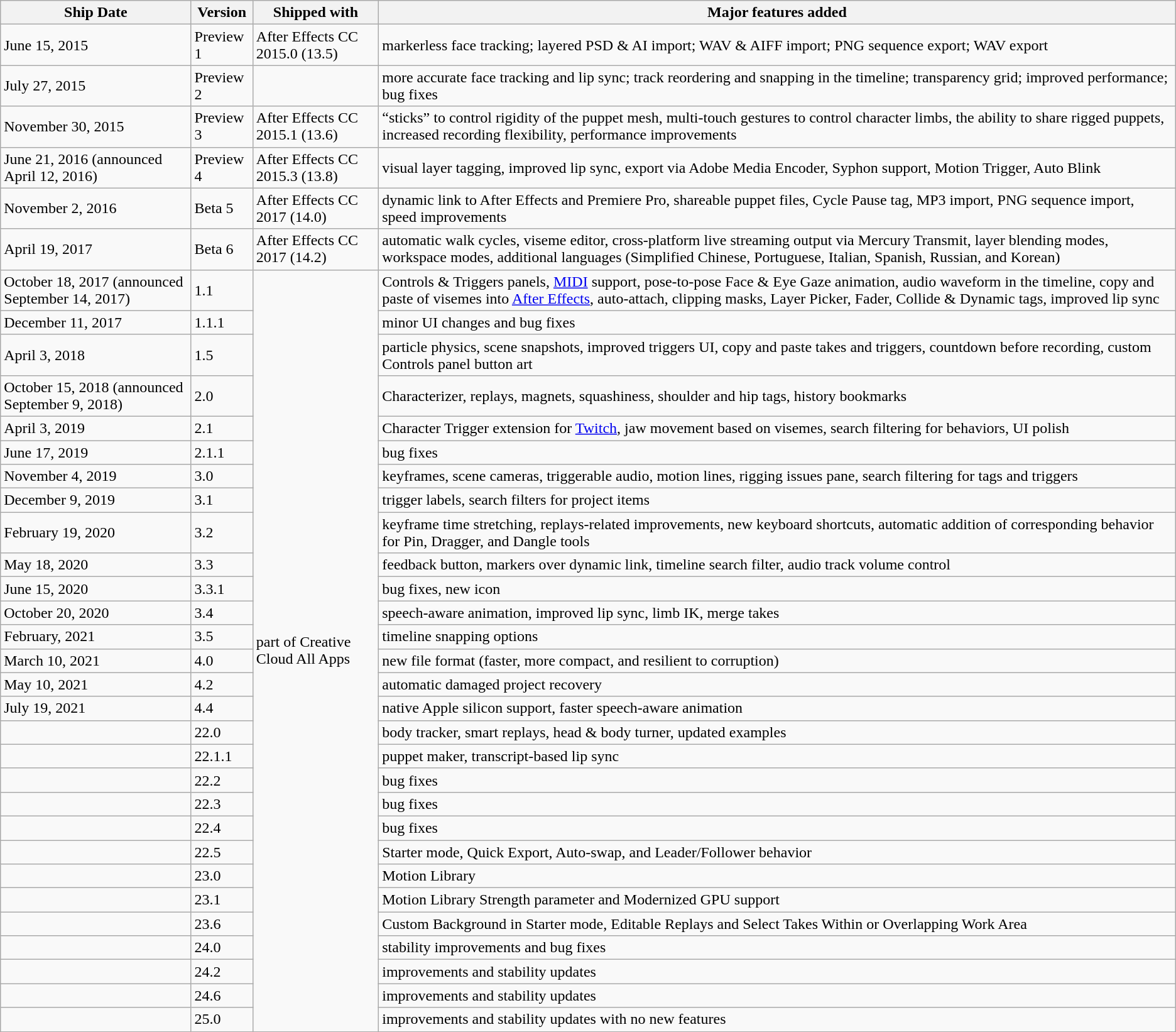<table class="wikitable">
<tr>
<th>Ship Date</th>
<th>Version</th>
<th>Shipped with</th>
<th>Major features added</th>
</tr>
<tr>
<td>June 15, 2015</td>
<td>Preview 1</td>
<td>After Effects CC 2015.0 (13.5)</td>
<td>markerless face tracking; layered PSD & AI import; WAV & AIFF import; PNG sequence export; WAV export</td>
</tr>
<tr>
<td>July 27, 2015</td>
<td>Preview 2</td>
<td></td>
<td>more accurate face tracking and lip sync; track reordering and snapping in the timeline; transparency grid; improved performance; bug fixes</td>
</tr>
<tr>
<td>November 30, 2015</td>
<td>Preview 3</td>
<td>After Effects CC 2015.1 (13.6)</td>
<td>“sticks” to control rigidity of the puppet mesh, multi-touch gestures to control character limbs, the ability to share rigged puppets, increased recording flexibility, performance improvements</td>
</tr>
<tr>
<td>June 21, 2016 (announced April 12, 2016)</td>
<td>Preview 4</td>
<td>After Effects CC 2015.3 (13.8)</td>
<td>visual layer tagging, improved lip sync, export via Adobe Media Encoder, Syphon support, Motion Trigger, Auto Blink</td>
</tr>
<tr>
<td>November 2, 2016</td>
<td>Beta 5</td>
<td>After Effects CC 2017 (14.0)</td>
<td>dynamic link to After Effects and Premiere Pro, shareable puppet files, Cycle Pause tag, MP3 import, PNG sequence import, speed improvements</td>
</tr>
<tr>
<td>April 19, 2017</td>
<td>Beta 6</td>
<td>After Effects CC 2017 (14.2)</td>
<td>automatic walk cycles, viseme editor, cross-platform live streaming output via Mercury Transmit, layer blending modes, workspace modes, additional languages (Simplified Chinese, Portuguese, Italian, Spanish, Russian, and Korean)</td>
</tr>
<tr>
<td>October 18, 2017 (announced September 14, 2017)</td>
<td>1.1</td>
<td rowspan="29">part of Creative Cloud All Apps</td>
<td>Controls & Triggers panels, <a href='#'>MIDI</a> support, pose-to-pose Face & Eye Gaze animation, audio waveform in the timeline, copy and paste of visemes into <a href='#'>After Effects</a>, auto-attach, clipping masks, Layer Picker, Fader, Collide & Dynamic tags, improved lip sync</td>
</tr>
<tr>
<td>December 11, 2017</td>
<td>1.1.1</td>
<td>minor UI changes and bug fixes</td>
</tr>
<tr>
<td>April 3, 2018</td>
<td>1.5</td>
<td>particle physics, scene snapshots, improved triggers UI, copy and paste takes and triggers, countdown before recording, custom Controls panel button art</td>
</tr>
<tr>
<td>October 15, 2018 (announced September 9, 2018)</td>
<td>2.0</td>
<td>Characterizer, replays, magnets, squashiness, shoulder and hip tags, history bookmarks</td>
</tr>
<tr>
<td>April 3, 2019</td>
<td>2.1</td>
<td>Character Trigger extension for <a href='#'>Twitch</a>, jaw movement based on visemes, search filtering for behaviors, UI polish</td>
</tr>
<tr>
<td>June 17, 2019</td>
<td>2.1.1</td>
<td>bug fixes</td>
</tr>
<tr>
<td>November 4, 2019</td>
<td>3.0</td>
<td>keyframes, scene cameras, triggerable audio, motion lines, rigging issues pane, search filtering for tags and triggers</td>
</tr>
<tr>
<td>December 9, 2019</td>
<td>3.1</td>
<td>trigger labels, search filters for project items</td>
</tr>
<tr>
<td>February 19, 2020</td>
<td>3.2</td>
<td>keyframe time stretching, replays-related improvements, new keyboard shortcuts, automatic addition of corresponding behavior for Pin, Dragger, and Dangle tools</td>
</tr>
<tr>
<td>May 18, 2020</td>
<td>3.3</td>
<td>feedback button, markers over dynamic link, timeline search filter, audio track volume control</td>
</tr>
<tr>
<td>June 15, 2020</td>
<td>3.3.1</td>
<td>bug fixes, new icon</td>
</tr>
<tr>
<td>October 20, 2020</td>
<td>3.4</td>
<td>speech-aware animation, improved lip sync, limb IK, merge takes</td>
</tr>
<tr>
<td>February, 2021</td>
<td>3.5</td>
<td>timeline snapping options</td>
</tr>
<tr>
<td>March 10, 2021</td>
<td>4.0</td>
<td>new file format (faster, more compact, and resilient to corruption)</td>
</tr>
<tr>
<td>May 10, 2021</td>
<td>4.2</td>
<td>automatic damaged project recovery</td>
</tr>
<tr>
<td>July 19, 2021</td>
<td>4.4</td>
<td>native Apple silicon support, faster speech-aware animation</td>
</tr>
<tr>
<td></td>
<td>22.0</td>
<td>body tracker, smart replays, head & body turner, updated examples</td>
</tr>
<tr>
<td></td>
<td>22.1.1</td>
<td>puppet maker, transcript-based lip sync</td>
</tr>
<tr>
<td></td>
<td>22.2</td>
<td>bug fixes</td>
</tr>
<tr>
<td></td>
<td>22.3</td>
<td>bug fixes</td>
</tr>
<tr>
<td></td>
<td>22.4</td>
<td>bug fixes</td>
</tr>
<tr>
<td></td>
<td>22.5</td>
<td>Starter mode, Quick Export, Auto-swap, and Leader/Follower behavior</td>
</tr>
<tr>
<td></td>
<td>23.0</td>
<td>Motion Library</td>
</tr>
<tr>
<td></td>
<td>23.1</td>
<td>Motion Library Strength parameter and Modernized GPU support</td>
</tr>
<tr>
<td></td>
<td>23.6</td>
<td>Custom Background in Starter mode, Editable Replays and Select Takes Within or Overlapping Work Area</td>
</tr>
<tr>
<td></td>
<td>24.0</td>
<td>stability improvements and bug fixes</td>
</tr>
<tr>
<td></td>
<td>24.2</td>
<td>improvements and stability updates</td>
</tr>
<tr>
<td></td>
<td>24.6</td>
<td>improvements and stability updates</td>
</tr>
<tr>
<td></td>
<td>25.0</td>
<td>improvements and stability updates with no new features</td>
</tr>
</table>
